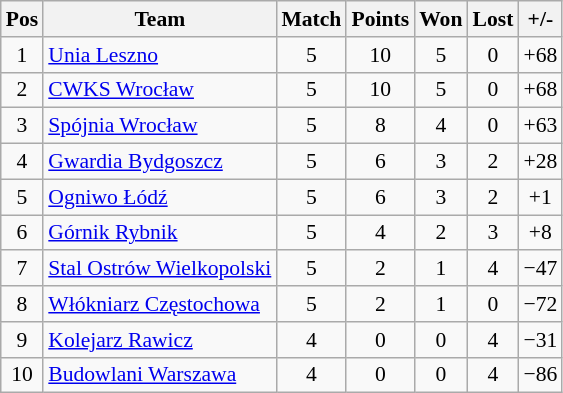<table class=wikitable style="font-size: 90%">
<tr align=center >
<th>Pos</th>
<th>Team</th>
<th>Match</th>
<th>Points</th>
<th>Won</th>
<th>Lost</th>
<th>+/-</th>
</tr>
<tr align=center >
<td>1</td>
<td align=left><a href='#'>Unia Leszno</a></td>
<td>5</td>
<td>10</td>
<td>5</td>
<td>0</td>
<td>+68</td>
</tr>
<tr align=center >
<td>2</td>
<td align=left><a href='#'>CWKS Wrocław</a></td>
<td>5</td>
<td>10</td>
<td>5</td>
<td>0</td>
<td>+68</td>
</tr>
<tr align=center >
<td>3</td>
<td align=left><a href='#'>Spójnia Wrocław</a></td>
<td>5</td>
<td>8</td>
<td>4</td>
<td>0</td>
<td>+63</td>
</tr>
<tr align=center >
<td>4</td>
<td align=left><a href='#'>Gwardia Bydgoszcz</a></td>
<td>5</td>
<td>6</td>
<td>3</td>
<td>2</td>
<td>+28</td>
</tr>
<tr align=center>
<td>5</td>
<td align=left><a href='#'>Ogniwo Łódź</a></td>
<td>5</td>
<td>6</td>
<td>3</td>
<td>2</td>
<td>+1</td>
</tr>
<tr align=center>
<td>6</td>
<td align=left><a href='#'>Górnik Rybnik</a></td>
<td>5</td>
<td>4</td>
<td>2</td>
<td>3</td>
<td>+8</td>
</tr>
<tr align=center>
<td>7</td>
<td align=left><a href='#'>Stal Ostrów Wielkopolski</a></td>
<td>5</td>
<td>2</td>
<td>1</td>
<td>4</td>
<td>−47</td>
</tr>
<tr align=center>
<td>8</td>
<td align=left><a href='#'>Włókniarz Częstochowa</a></td>
<td>5</td>
<td>2</td>
<td>1</td>
<td>0</td>
<td>−72</td>
</tr>
<tr align=center>
<td>9</td>
<td align=left><a href='#'>Kolejarz Rawicz</a></td>
<td>4</td>
<td>0</td>
<td>0</td>
<td>4</td>
<td>−31</td>
</tr>
<tr align=center>
<td>10</td>
<td align=left><a href='#'>Budowlani Warszawa</a></td>
<td>4</td>
<td>0</td>
<td>0</td>
<td>4</td>
<td>−86</td>
</tr>
</table>
